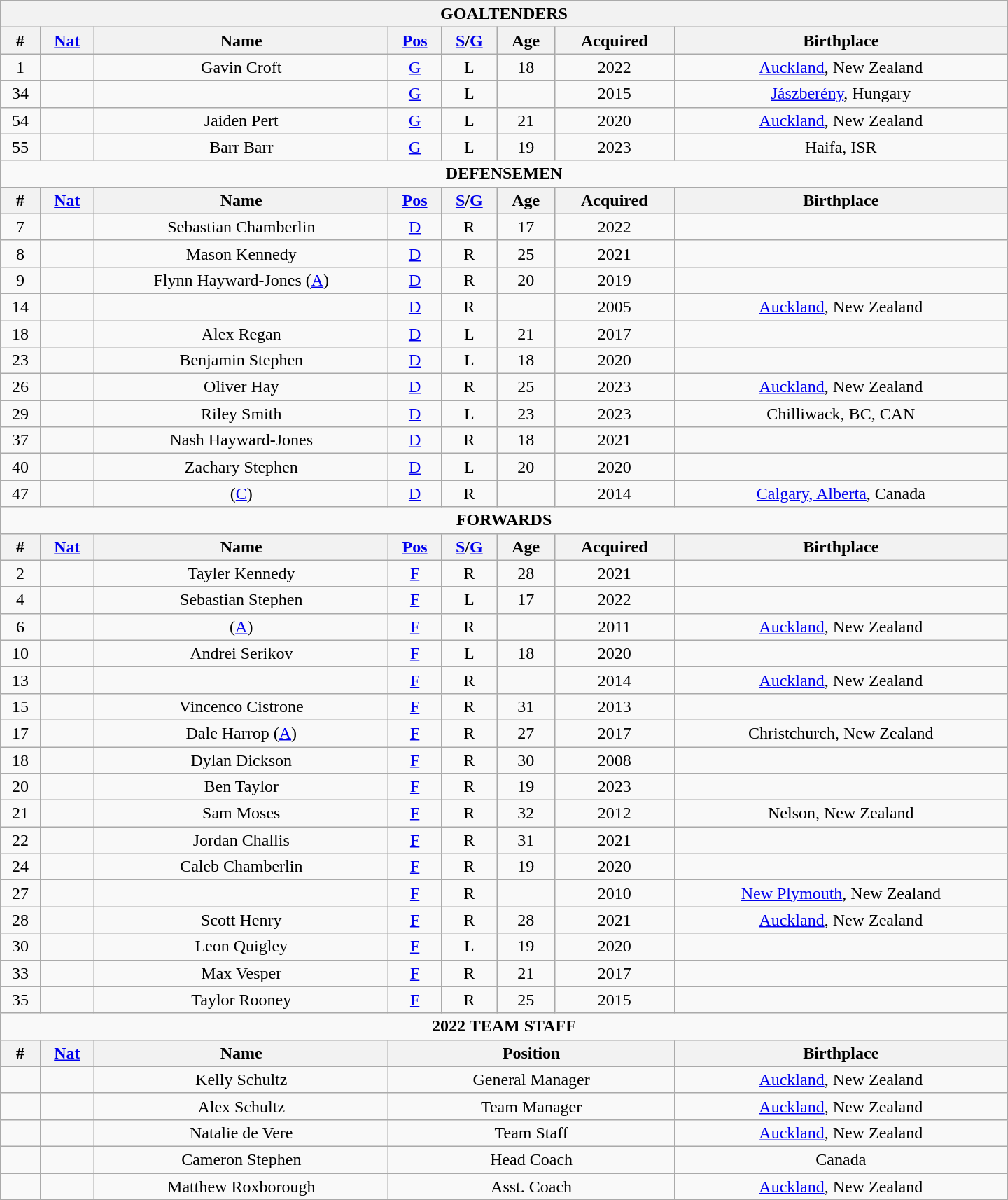<table class="wikitable" style="width:60em; text-align: center">
<tr>
<th colspan="8">GOALTENDERS</th>
</tr>
<tr>
<th>#</th>
<th><a href='#'>Nat</a></th>
<th>Name</th>
<th><a href='#'>Pos</a></th>
<th><a href='#'>S</a>/<a href='#'>G</a></th>
<th>Age</th>
<th>Acquired</th>
<th>Birthplace</th>
</tr>
<tr>
<td>1</td>
<td></td>
<td>Gavin Croft</td>
<td><a href='#'>G</a></td>
<td>L</td>
<td>18</td>
<td>2022</td>
<td><a href='#'>Auckland</a>, New Zealand</td>
</tr>
<tr>
<td>34</td>
<td></td>
<td></td>
<td><a href='#'>G</a></td>
<td>L</td>
<td></td>
<td>2015</td>
<td><a href='#'>Jászberény</a>, Hungary</td>
</tr>
<tr>
<td>54</td>
<td></td>
<td>Jaiden Pert</td>
<td><a href='#'>G</a></td>
<td>L</td>
<td>21</td>
<td>2020</td>
<td><a href='#'>Auckland</a>, New Zealand</td>
</tr>
<tr>
<td>55</td>
<td></td>
<td>Barr Barr</td>
<td><a href='#'>G</a></td>
<td>L</td>
<td>19</td>
<td>2023</td>
<td>Haifa, ISR</td>
</tr>
<tr>
<td colspan="8"><strong>DEFENSEMEN</strong></td>
</tr>
<tr>
<th>#</th>
<th><a href='#'>Nat</a></th>
<th>Name</th>
<th><a href='#'>Pos</a></th>
<th><a href='#'>S</a>/<a href='#'>G</a></th>
<th>Age</th>
<th>Acquired</th>
<th>Birthplace</th>
</tr>
<tr>
<td>7</td>
<td></td>
<td>Sebastian Chamberlin</td>
<td><a href='#'>D</a></td>
<td>R</td>
<td>17</td>
<td>2022</td>
<td></td>
</tr>
<tr>
<td>8</td>
<td></td>
<td>Mason Kennedy</td>
<td><a href='#'>D</a></td>
<td>R</td>
<td>25</td>
<td>2021</td>
<td></td>
</tr>
<tr>
<td>9</td>
<td></td>
<td>Flynn Hayward-Jones (<a href='#'>A</a>)</td>
<td><a href='#'>D</a></td>
<td>R</td>
<td>20</td>
<td>2019</td>
<td></td>
</tr>
<tr>
<td>14</td>
<td></td>
<td></td>
<td><a href='#'>D</a></td>
<td>R</td>
<td></td>
<td>2005</td>
<td><a href='#'>Auckland</a>, New Zealand</td>
</tr>
<tr>
<td>18</td>
<td></td>
<td>Alex Regan</td>
<td><a href='#'>D</a></td>
<td>L</td>
<td>21</td>
<td>2017</td>
<td></td>
</tr>
<tr>
<td>23</td>
<td></td>
<td>Benjamin Stephen</td>
<td><a href='#'>D</a></td>
<td>L</td>
<td>18</td>
<td>2020</td>
<td></td>
</tr>
<tr>
<td>26</td>
<td></td>
<td>Oliver Hay</td>
<td><a href='#'>D</a></td>
<td>R</td>
<td>25</td>
<td>2023</td>
<td><a href='#'>Auckland</a>, New Zealand</td>
</tr>
<tr>
<td>29</td>
<td></td>
<td>Riley Smith</td>
<td><a href='#'>D</a></td>
<td>L</td>
<td>23</td>
<td>2023</td>
<td>Chilliwack, BC, CAN</td>
</tr>
<tr>
<td>37</td>
<td></td>
<td>Nash Hayward-Jones</td>
<td><a href='#'>D</a></td>
<td>R</td>
<td>18</td>
<td>2021</td>
<td></td>
</tr>
<tr>
<td>40</td>
<td></td>
<td>Zachary Stephen</td>
<td><a href='#'>D</a></td>
<td>L</td>
<td>20</td>
<td>2020</td>
<td></td>
</tr>
<tr>
<td>47</td>
<td></td>
<td> (<a href='#'>C</a>)</td>
<td><a href='#'>D</a></td>
<td>R</td>
<td></td>
<td>2014</td>
<td><a href='#'>Calgary, Alberta</a>, Canada</td>
</tr>
<tr>
<td colspan="8"><strong>FORWARDS</strong></td>
</tr>
<tr>
<th>#</th>
<th><a href='#'>Nat</a></th>
<th>Name</th>
<th><a href='#'>Pos</a></th>
<th><a href='#'>S</a>/<a href='#'>G</a></th>
<th>Age</th>
<th>Acquired</th>
<th>Birthplace</th>
</tr>
<tr>
<td>2</td>
<td></td>
<td>Tayler Kennedy</td>
<td><a href='#'>F</a></td>
<td>R</td>
<td>28</td>
<td>2021</td>
<td></td>
</tr>
<tr>
<td>4</td>
<td></td>
<td>Sebastian Stephen</td>
<td><a href='#'>F</a></td>
<td>L</td>
<td>17</td>
<td>2022</td>
<td></td>
</tr>
<tr>
<td>6</td>
<td></td>
<td> (<a href='#'>A</a>)</td>
<td><a href='#'>F</a></td>
<td>R</td>
<td></td>
<td>2011</td>
<td><a href='#'>Auckland</a>, New Zealand</td>
</tr>
<tr>
<td>10</td>
<td></td>
<td>Andrei Serikov</td>
<td><a href='#'>F</a></td>
<td>L</td>
<td>18</td>
<td>2020</td>
<td></td>
</tr>
<tr>
<td>13</td>
<td></td>
<td></td>
<td><a href='#'>F</a></td>
<td>R</td>
<td></td>
<td>2014</td>
<td><a href='#'>Auckland</a>, New Zealand</td>
</tr>
<tr>
<td>15</td>
<td></td>
<td>Vincenco Cistrone</td>
<td><a href='#'>F</a></td>
<td>R</td>
<td>31</td>
<td>2013</td>
<td></td>
</tr>
<tr>
<td>17</td>
<td></td>
<td>Dale Harrop (<a href='#'>A</a>)</td>
<td><a href='#'>F</a></td>
<td>R</td>
<td>27</td>
<td>2017</td>
<td>Christchurch, New Zealand</td>
</tr>
<tr>
<td>18</td>
<td></td>
<td>Dylan Dickson</td>
<td><a href='#'>F</a></td>
<td>R</td>
<td>30</td>
<td>2008</td>
<td></td>
</tr>
<tr>
<td>20</td>
<td></td>
<td>Ben Taylor</td>
<td><a href='#'>F</a></td>
<td>R</td>
<td>19</td>
<td>2023</td>
<td></td>
</tr>
<tr>
<td>21</td>
<td></td>
<td>Sam Moses</td>
<td><a href='#'>F</a></td>
<td>R</td>
<td>32</td>
<td>2012</td>
<td>Nelson, New Zealand</td>
</tr>
<tr>
<td>22</td>
<td></td>
<td>Jordan Challis</td>
<td><a href='#'>F</a></td>
<td>R</td>
<td>31</td>
<td>2021</td>
<td></td>
</tr>
<tr>
<td>24</td>
<td></td>
<td>Caleb Chamberlin</td>
<td><a href='#'>F</a></td>
<td>R</td>
<td>19</td>
<td>2020</td>
<td></td>
</tr>
<tr>
<td>27</td>
<td></td>
<td></td>
<td><a href='#'>F</a></td>
<td>R</td>
<td></td>
<td>2010</td>
<td><a href='#'>New Plymouth</a>, New Zealand</td>
</tr>
<tr>
<td>28</td>
<td></td>
<td>Scott Henry</td>
<td><a href='#'>F</a></td>
<td>R</td>
<td>28</td>
<td>2021</td>
<td><a href='#'>Auckland</a>, New Zealand</td>
</tr>
<tr>
<td>30</td>
<td></td>
<td>Leon Quigley</td>
<td><a href='#'>F</a></td>
<td>L</td>
<td>19</td>
<td>2020</td>
<td></td>
</tr>
<tr>
<td>33</td>
<td></td>
<td>Max Vesper</td>
<td><a href='#'>F</a></td>
<td>R</td>
<td>21</td>
<td>2017</td>
<td></td>
</tr>
<tr>
<td>35</td>
<td></td>
<td>Taylor Rooney</td>
<td><a href='#'>F</a></td>
<td>R</td>
<td>25</td>
<td>2015</td>
<td></td>
</tr>
<tr>
<td colspan="8"><strong>2022 TEAM STAFF</strong></td>
</tr>
<tr>
<th>#</th>
<th><a href='#'>Nat</a></th>
<th>Name</th>
<th colspan="4">Position</th>
<th>Birthplace</th>
</tr>
<tr>
<td></td>
<td></td>
<td>Kelly Schultz</td>
<td colspan="4">General Manager</td>
<td><a href='#'>Auckland</a>, New Zealand</td>
</tr>
<tr>
<td></td>
<td></td>
<td>Alex Schultz</td>
<td colspan="4">Team Manager</td>
<td><a href='#'>Auckland</a>, New Zealand</td>
</tr>
<tr>
<td></td>
<td></td>
<td>Natalie de Vere</td>
<td colspan="4">Team Staff</td>
<td><a href='#'>Auckland</a>, New Zealand</td>
</tr>
<tr>
<td></td>
<td></td>
<td>Cameron Stephen</td>
<td colspan="4">Head Coach</td>
<td>Canada</td>
</tr>
<tr>
<td></td>
<td></td>
<td>Matthew Roxborough</td>
<td colspan="4">Asst. Coach</td>
<td><a href='#'>Auckland</a>, New Zealand</td>
</tr>
</table>
